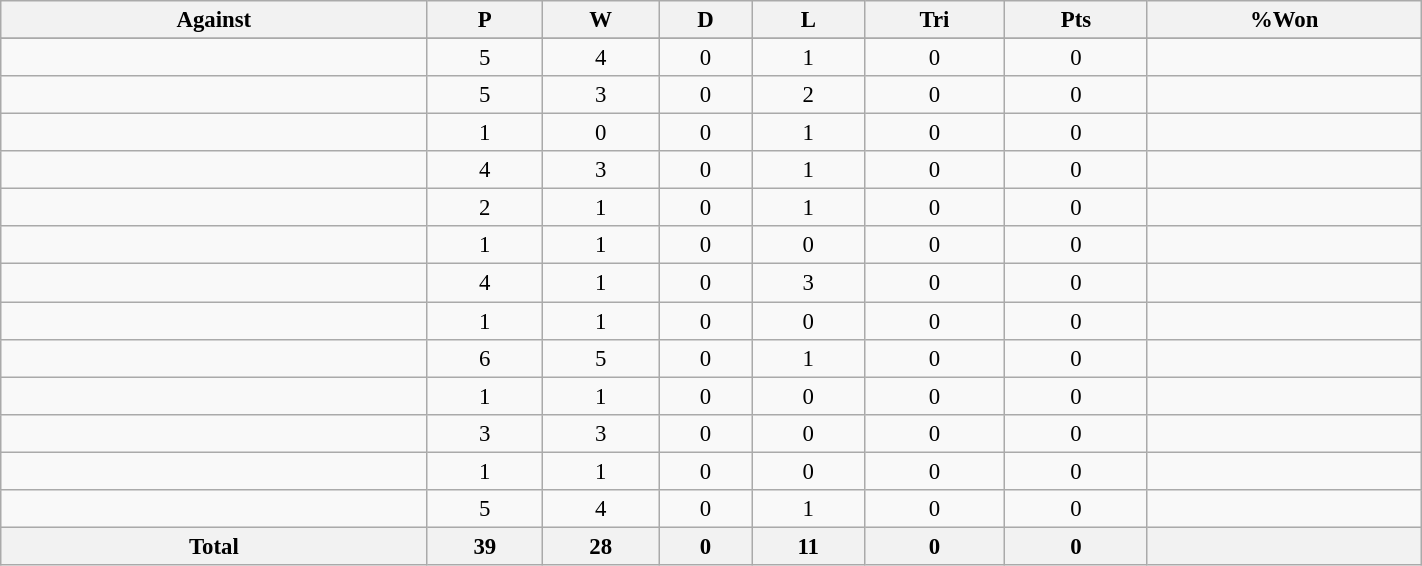<table class="wikitable sortable"  style="text-align:center; font-size:95%; width:75%;">
<tr>
<th style="width:30%;">Against</th>
<th abbr="Played" style="width:15px;">P</th>
<th abbr="Won" style="width:10px;">W</th>
<th abbr="Drawn" style="width:10px;">D</th>
<th abbr="Lost" style="width:10px;">L</th>
<th abbr="Tries" style="width:15px;">Tri</th>
<th abbr="Points" style="width:18px;">Pts</th>
<th abbr="Won" style="width:18px;">%Won</th>
</tr>
<tr bgcolor="#d0ffd0" align="center">
</tr>
<tr>
<td align="left"></td>
<td>5</td>
<td>4</td>
<td>0</td>
<td>1</td>
<td>0</td>
<td>0</td>
<td></td>
</tr>
<tr>
<td align="left"></td>
<td>5</td>
<td>3</td>
<td>0</td>
<td>2</td>
<td>0</td>
<td>0</td>
<td></td>
</tr>
<tr>
<td align="left"></td>
<td>1</td>
<td>0</td>
<td>0</td>
<td>1</td>
<td>0</td>
<td>0</td>
<td></td>
</tr>
<tr>
<td align="left"></td>
<td>4</td>
<td>3</td>
<td>0</td>
<td>1</td>
<td>0</td>
<td>0</td>
<td></td>
</tr>
<tr>
<td align="left"></td>
<td>2</td>
<td>1</td>
<td>0</td>
<td>1</td>
<td>0</td>
<td>0</td>
<td></td>
</tr>
<tr>
<td align="left"></td>
<td>1</td>
<td>1</td>
<td>0</td>
<td>0</td>
<td>0</td>
<td>0</td>
<td></td>
</tr>
<tr>
<td align="left"></td>
<td>4</td>
<td>1</td>
<td>0</td>
<td>3</td>
<td>0</td>
<td>0</td>
<td></td>
</tr>
<tr>
<td align="left"></td>
<td>1</td>
<td>1</td>
<td>0</td>
<td>0</td>
<td>0</td>
<td>0</td>
<td></td>
</tr>
<tr>
<td align="left"></td>
<td>6</td>
<td>5</td>
<td>0</td>
<td>1</td>
<td>0</td>
<td>0</td>
<td></td>
</tr>
<tr>
<td align="left"></td>
<td>1</td>
<td>1</td>
<td>0</td>
<td>0</td>
<td>0</td>
<td>0</td>
<td></td>
</tr>
<tr>
<td align="left"></td>
<td>3</td>
<td>3</td>
<td>0</td>
<td>0</td>
<td>0</td>
<td>0</td>
<td></td>
</tr>
<tr>
<td align="left"></td>
<td>1</td>
<td>1</td>
<td>0</td>
<td>0</td>
<td>0</td>
<td>0</td>
<td></td>
</tr>
<tr>
<td align="left"></td>
<td>5</td>
<td>4</td>
<td>0</td>
<td>1</td>
<td>0</td>
<td>0</td>
<td></td>
</tr>
<tr>
<th>Total</th>
<th>39</th>
<th>28</th>
<th>0</th>
<th>11</th>
<th>0</th>
<th>0</th>
<th></th>
</tr>
</table>
